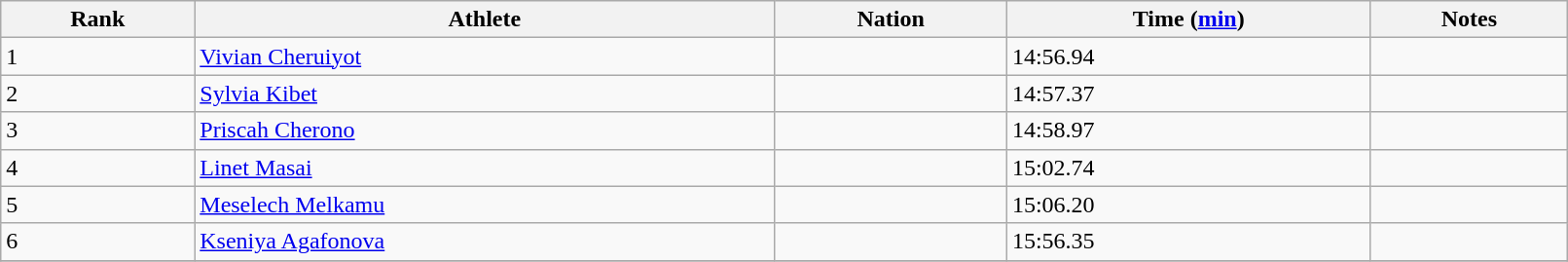<table class="wikitable" style="text=align:center;" width=85%>
<tr>
<th>Rank</th>
<th>Athlete</th>
<th>Nation</th>
<th>Time (<a href='#'>min</a>)</th>
<th>Notes</th>
</tr>
<tr>
<td>1</td>
<td><a href='#'>Vivian Cheruiyot</a></td>
<td></td>
<td>14:56.94</td>
<td></td>
</tr>
<tr>
<td>2</td>
<td><a href='#'>Sylvia Kibet</a></td>
<td></td>
<td>14:57.37</td>
<td></td>
</tr>
<tr>
<td>3</td>
<td><a href='#'>Priscah Cherono</a></td>
<td></td>
<td>14:58.97</td>
<td></td>
</tr>
<tr>
<td>4</td>
<td><a href='#'>Linet Masai</a></td>
<td></td>
<td>15:02.74</td>
<td></td>
</tr>
<tr>
<td>5</td>
<td><a href='#'>Meselech Melkamu</a></td>
<td></td>
<td>15:06.20</td>
<td></td>
</tr>
<tr>
<td>6</td>
<td><a href='#'>Kseniya Agafonova</a></td>
<td></td>
<td>15:56.35</td>
<td></td>
</tr>
<tr>
</tr>
</table>
